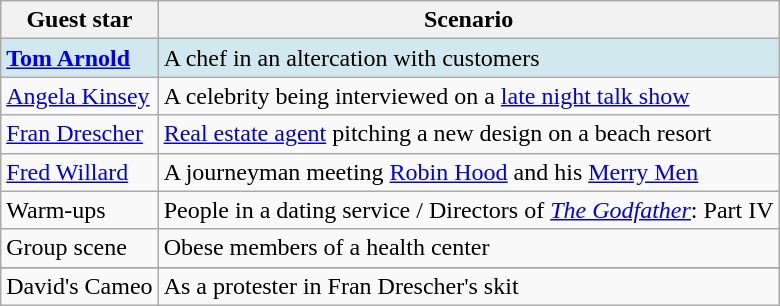<table class="wikitable">
<tr>
<th>Guest star</th>
<th>Scenario</th>
</tr>
<tr style="background:#D1E8EF;">
<td><strong><a href='#'>Tom Arnold</a></strong></td>
<td>A chef in an altercation with customers</td>
</tr>
<tr>
<td><a href='#'>Angela Kinsey</a></td>
<td>A celebrity being interviewed on a <a href='#'>late night talk show</a></td>
</tr>
<tr>
<td><a href='#'>Fran Drescher</a></td>
<td><a href='#'>Real estate agent</a> pitching a new design on a beach resort</td>
</tr>
<tr>
<td><a href='#'>Fred Willard</a></td>
<td>A journeyman meeting <a href='#'>Robin Hood</a> and his <a href='#'>Merry Men</a></td>
</tr>
<tr>
<td>Warm-ups</td>
<td>People in a dating service / Directors of <em><a href='#'>The Godfather</a></em>: Part IV</td>
</tr>
<tr>
<td>Group scene</td>
<td>Obese members of a health center</td>
</tr>
<tr style="background:#D1ENEF;">
</tr>
<tr>
<td>David's Cameo</td>
<td>As a protester in Fran Drescher's skit</td>
</tr>
</table>
